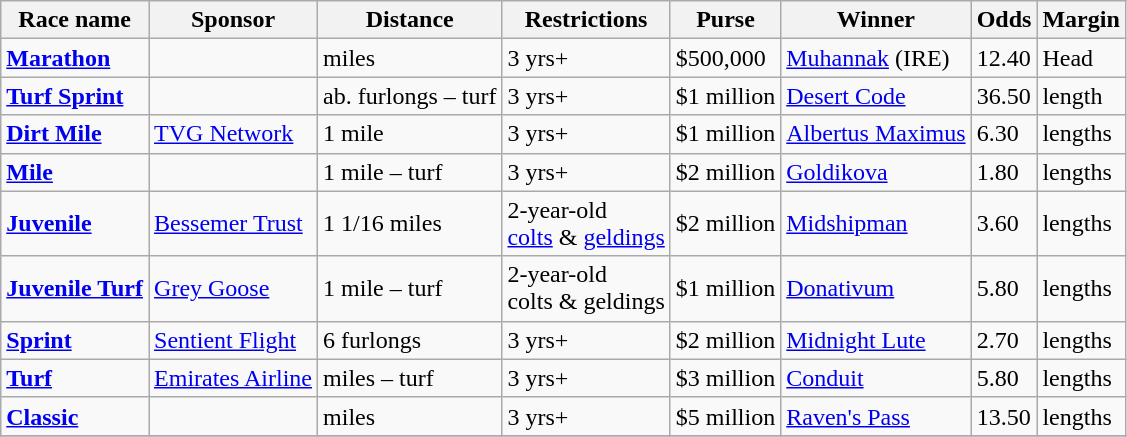<table class="wikitable sortable">
<tr>
<th>Race name</th>
<th>Sponsor</th>
<th>Distance</th>
<th>Restrictions</th>
<th>Purse</th>
<th>Winner</th>
<th>Odds</th>
<th>Margin</th>
</tr>
<tr>
<td><strong><a href='#'>Marathon</a></strong></td>
<td></td>
<td> miles</td>
<td>3 yrs+</td>
<td>$500,000</td>
<td><a href='#'>Muhannak</a> (IRE)</td>
<td>12.40</td>
<td>Head</td>
</tr>
<tr>
<td><strong><a href='#'>Turf Sprint</a></strong></td>
<td></td>
<td>ab.  furlongs – turf</td>
<td>3 yrs+</td>
<td>$1 million</td>
<td><a href='#'>Desert Code</a></td>
<td>36.50</td>
<td> length</td>
</tr>
<tr>
<td><strong><a href='#'>Dirt Mile</a></strong></td>
<td><a href='#'>TVG Network</a></td>
<td>1 mile</td>
<td>3 yrs+</td>
<td>$1 million</td>
<td><a href='#'>Albertus Maximus</a></td>
<td>6.30</td>
<td> lengths</td>
</tr>
<tr>
<td><strong><a href='#'>Mile</a></strong></td>
<td></td>
<td>1 mile – turf</td>
<td>3 yrs+</td>
<td>$2 million</td>
<td><a href='#'>Goldikova</a></td>
<td>1.80</td>
<td> lengths</td>
</tr>
<tr>
<td><strong><a href='#'>Juvenile</a></strong></td>
<td><a href='#'>Bessemer Trust</a></td>
<td>1 1/16 miles</td>
<td>2-year-old <br><a href='#'>colts</a> & <a href='#'>geldings</a></td>
<td>$2 million</td>
<td><a href='#'>Midshipman</a></td>
<td>3.60</td>
<td> lengths</td>
</tr>
<tr>
<td><strong><a href='#'>Juvenile Turf</a></strong></td>
<td><a href='#'>Grey Goose</a></td>
<td>1 mile – turf</td>
<td>2-year-old <br>colts & geldings</td>
<td>$1 million</td>
<td><a href='#'>Donativum</a></td>
<td>5.80</td>
<td> lengths</td>
</tr>
<tr>
<td><strong><a href='#'>Sprint</a></strong></td>
<td><a href='#'>Sentient Flight</a></td>
<td>6 furlongs</td>
<td>3 yrs+</td>
<td>$2 million</td>
<td><a href='#'>Midnight Lute</a></td>
<td>2.70</td>
<td> lengths</td>
</tr>
<tr>
<td><strong><a href='#'>Turf</a></strong></td>
<td><a href='#'>Emirates Airline</a></td>
<td> miles – turf</td>
<td>3 yrs+</td>
<td>$3 million</td>
<td><a href='#'>Conduit</a></td>
<td>5.80</td>
<td> lengths</td>
</tr>
<tr>
<td><strong><a href='#'>Classic</a></strong></td>
<td></td>
<td> miles</td>
<td>3 yrs+</td>
<td>$5 million</td>
<td><a href='#'>Raven's Pass</a></td>
<td>13.50</td>
<td> lengths</td>
</tr>
<tr>
</tr>
</table>
